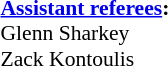<table style="width:100%;font-size:90%">
<tr>
<td><br><strong><a href='#'>Assistant referees</a>:</strong>
<br>Glenn Sharkey
<br>Zack Kontoulis</td>
<td style="width:60%; vertical-align:top"></td>
</tr>
</table>
